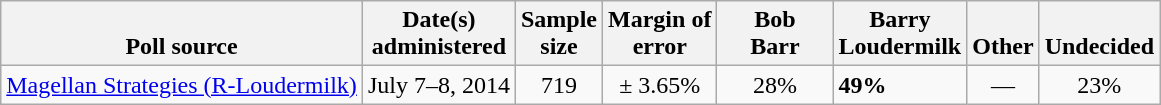<table class="wikitable">
<tr valign= bottom>
<th>Poll source</th>
<th>Date(s)<br>administered</th>
<th>Sample<br>size</th>
<th>Margin of<br>error</th>
<th style="width:70px;">Bob<br>Barr</th>
<th style="width:70px;">Barry<br>Loudermilk</th>
<th>Other</th>
<th>Undecided</th>
</tr>
<tr>
<td><a href='#'>Magellan Strategies (R-Loudermilk)</a></td>
<td align=center>July 7–8, 2014</td>
<td align=center>719</td>
<td align=center>± 3.65%</td>
<td align=center>28%</td>
<td><strong>49%</strong></td>
<td align=center>—</td>
<td align=center>23%</td>
</tr>
</table>
